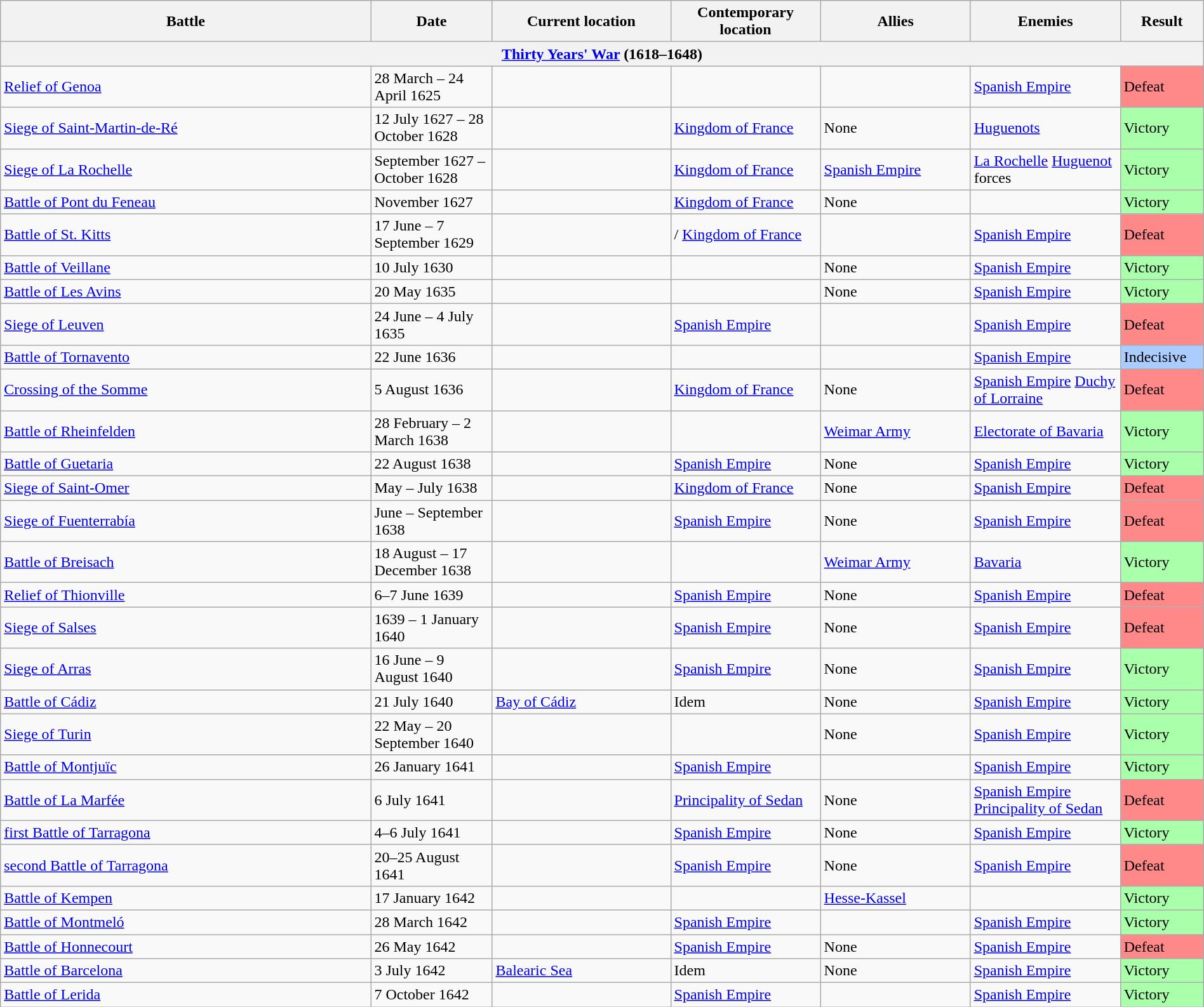<table class="wikitable sortable" width="100%">
<tr>
<th>Battle</th>
<th width="120">Date</th>
<th width="180">Current location</th>
<th width="150">Contemporary location</th>
<th width="150">Allies</th>
<th width="150">Enemies</th>
<th width="80">Result</th>
</tr>
<tr>
<th colspan="7"><a href='#'>Thirty Years' War</a> (1618–1648)</th>
</tr>
<tr>
<td><a href='#'>Relief of Genoa</a></td>
<td>28 March – 24 April 1625</td>
<td></td>
<td></td>
<td></td>
<td> <a href='#'>Spanish Empire</a></td>
<td style="background:#F88">Defeat</td>
</tr>
<tr>
<td><a href='#'>Siege of Saint-Martin-de-Ré</a></td>
<td>12 July 1627 – 28 October 1628</td>
<td></td>
<td> <a href='#'>Kingdom of France</a></td>
<td>None</td>
<td> <a href='#'>Huguenots</a></td>
<td style="background:#AFA">Victory</td>
</tr>
<tr>
<td><a href='#'>Siege of La Rochelle</a></td>
<td>September 1627 – October 1628</td>
<td></td>
<td> <a href='#'>Kingdom of France</a></td>
<td> <a href='#'>Spanish Empire</a></td>
<td> <a href='#'>La Rochelle</a> <a href='#'>Huguenot</a> forces</td>
<td style="background:#AFA">Victory</td>
</tr>
<tr>
<td><a href='#'>Battle of Pont du Feneau</a></td>
<td>November 1627</td>
<td></td>
<td> <a href='#'>Kingdom of France</a></td>
<td>None</td>
<td></td>
<td style="background:#AFA">Victory</td>
</tr>
<tr>
<td><a href='#'>Battle of St. Kitts</a></td>
<td>17 June – 7 September 1629</td>
<td></td>
<td>/ <a href='#'>Kingdom of France</a></td>
<td></td>
<td> <a href='#'>Spanish Empire</a></td>
<td style="background:#F88">Defeat</td>
</tr>
<tr>
<td><a href='#'>Battle of Veillane</a></td>
<td>10 July 1630</td>
<td></td>
<td></td>
<td>None</td>
<td> <a href='#'>Spanish Empire</a></td>
<td style="background:#AFA">Victory</td>
</tr>
<tr>
<td><a href='#'>Battle of Les Avins</a></td>
<td>20 May 1635</td>
<td></td>
<td></td>
<td>None</td>
<td> <a href='#'>Spanish Empire</a></td>
<td style="background:#AFA">Victory</td>
</tr>
<tr>
<td><a href='#'>Siege of Leuven</a></td>
<td>24 June – 4 July 1635</td>
<td></td>
<td> <a href='#'>Spanish Empire</a></td>
<td></td>
<td> <a href='#'>Spanish Empire</a></td>
<td style="background:#F88">Defeat</td>
</tr>
<tr>
<td><a href='#'>Battle of Tornavento</a></td>
<td>22 June 1636</td>
<td></td>
<td></td>
<td></td>
<td> <a href='#'>Spanish Empire</a></td>
<td style="background:#ACF">Indecisive</td>
</tr>
<tr>
<td><a href='#'>Crossing of the Somme</a></td>
<td>5 August 1636</td>
<td></td>
<td> <a href='#'>Kingdom of France</a></td>
<td>None</td>
<td> <a href='#'>Spanish Empire</a> <a href='#'>Duchy of Lorraine</a></td>
<td style="background:#F88">Defeat</td>
</tr>
<tr>
<td><a href='#'>Battle of Rheinfelden</a></td>
<td>28 February – 2 March 1638</td>
<td></td>
<td></td>
<td> <a href='#'>Weimar Army</a></td>
<td> <a href='#'>Electorate of Bavaria</a></td>
<td style="background:#AFA">Victory</td>
</tr>
<tr>
<td><a href='#'>Battle of Guetaria</a></td>
<td>22 August 1638</td>
<td></td>
<td> <a href='#'>Spanish Empire</a></td>
<td>None</td>
<td> <a href='#'>Spanish Empire</a></td>
<td style="background:#AFA">Victory</td>
</tr>
<tr>
<td><a href='#'>Siege of Saint-Omer</a></td>
<td>May – July 1638</td>
<td></td>
<td> <a href='#'>Kingdom of France</a></td>
<td>None</td>
<td> <a href='#'>Spanish Empire</a></td>
<td style="background:#F88">Defeat</td>
</tr>
<tr>
<td><a href='#'>Siege of Fuenterrabía</a></td>
<td>June – September 1638</td>
<td></td>
<td> <a href='#'>Spanish Empire</a></td>
<td>None</td>
<td> <a href='#'>Spanish Empire</a></td>
<td style="background:#F88">Defeat</td>
</tr>
<tr>
<td><a href='#'>Battle of Breisach</a></td>
<td>18 August – 17 December 1638</td>
<td></td>
<td></td>
<td> <a href='#'>Weimar Army</a></td>
<td> <a href='#'>Bavaria</a></td>
<td style="background:#AFA">Victory</td>
</tr>
<tr>
<td><a href='#'>Relief of Thionville</a></td>
<td>6–7 June 1639</td>
<td></td>
<td> <a href='#'>Spanish Empire</a></td>
<td>None</td>
<td> <a href='#'>Spanish Empire</a></td>
<td style="background:#F88">Defeat</td>
</tr>
<tr>
<td><a href='#'>Siege of Salses</a></td>
<td>1639 – 1 January 1640</td>
<td></td>
<td> <a href='#'>Spanish Empire</a></td>
<td>None</td>
<td> <a href='#'>Spanish Empire</a></td>
<td style="background:#F88">Defeat</td>
</tr>
<tr>
<td><a href='#'>Siege of Arras</a></td>
<td>16 June – 9 August 1640</td>
<td></td>
<td> <a href='#'>Spanish Empire</a></td>
<td>None</td>
<td> <a href='#'>Spanish Empire</a></td>
<td style="background:#AFA">Victory</td>
</tr>
<tr>
<td><a href='#'>Battle of Cádiz</a></td>
<td>21 July 1640</td>
<td><a href='#'>Bay of Cádiz</a></td>
<td>Idem</td>
<td>None</td>
<td> <a href='#'>Spanish Empire</a></td>
<td style="background:#AFA">Victory</td>
</tr>
<tr>
<td><a href='#'>Siege of Turin</a></td>
<td>22 May – 20 September 1640</td>
<td></td>
<td></td>
<td>None</td>
<td> <a href='#'>Spanish Empire</a></td>
<td style="background:#AFA">Victory</td>
</tr>
<tr>
<td><a href='#'>Battle of Montjuïc</a></td>
<td>26 January 1641</td>
<td></td>
<td> <a href='#'>Spanish Empire</a></td>
<td></td>
<td> <a href='#'>Spanish Empire</a></td>
<td style="background:#AFA">Victory</td>
</tr>
<tr>
<td><a href='#'>Battle of La Marfée</a></td>
<td>6 July 1641</td>
<td></td>
<td> <a href='#'>Principality of Sedan</a></td>
<td>None</td>
<td> <a href='#'>Spanish Empire</a>  <a href='#'>Principality of Sedan</a></td>
<td style="background:#F88">Defeat</td>
</tr>
<tr>
<td><a href='#'>first Battle of Tarragona</a></td>
<td>4–6 July 1641</td>
<td></td>
<td> <a href='#'>Spanish Empire</a></td>
<td>None</td>
<td> <a href='#'>Spanish Empire</a></td>
<td style="background:#AFA">Victory</td>
</tr>
<tr>
<td><a href='#'>second Battle of Tarragona</a></td>
<td>20–25 August 1641</td>
<td></td>
<td> <a href='#'>Spanish Empire</a></td>
<td>None</td>
<td> <a href='#'>Spanish Empire</a></td>
<td style="background:#F88">Defeat</td>
</tr>
<tr>
<td><a href='#'>Battle of Kempen</a></td>
<td>17 January 1642</td>
<td></td>
<td></td>
<td> <a href='#'>Hesse-Kassel</a></td>
<td></td>
<td style="background:#AFA">Victory</td>
</tr>
<tr>
<td><a href='#'>Battle of Montmeló</a></td>
<td>28 March 1642</td>
<td></td>
<td> <a href='#'>Spanish Empire</a></td>
<td></td>
<td> <a href='#'>Spanish Empire</a></td>
<td style="background:#AFA">Victory</td>
</tr>
<tr>
<td><a href='#'>Battle of Honnecourt</a></td>
<td>26 May 1642</td>
<td></td>
<td> <a href='#'>Spanish Empire</a></td>
<td>None</td>
<td> <a href='#'>Spanish Empire</a></td>
<td style="background:#F88">Defeat</td>
</tr>
<tr>
<td><a href='#'>Battle of Barcelona</a></td>
<td>3 July 1642</td>
<td><a href='#'>Balearic Sea</a></td>
<td>Idem</td>
<td>None</td>
<td> <a href='#'>Spanish Empire</a></td>
<td style="background:#AFA">Victory</td>
</tr>
<tr>
<td><a href='#'>Battle of Lerida</a></td>
<td>7 October 1642</td>
<td></td>
<td> <a href='#'>Spanish Empire</a></td>
<td></td>
<td> <a href='#'>Spanish Empire</a></td>
<td style="background:#AFA">Victory</td>
</tr>
</table>
